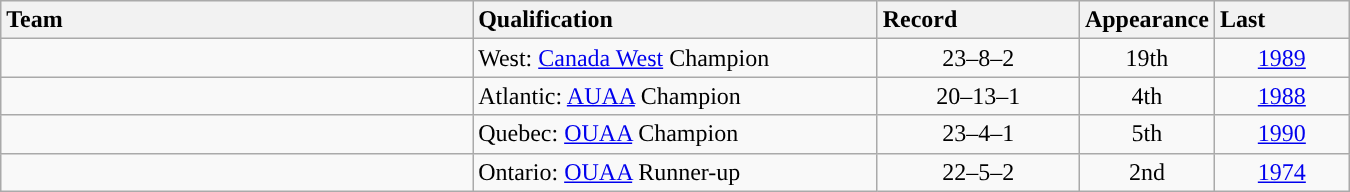<table class="wikitable sortable" style="text-align: center;" width=900>
<tr style="background:#efefef; text-align:center">
<th style="text-align:left" width=35%>Team</th>
<th style="text-align:left" width=30%>Qualification</th>
<th style="text-align:left" width=15%>Record</th>
<th style="text-align:left" width=10%>Appearance</th>
<th style="text-align:left" width=10%>Last</th>
</tr>
<tr style="text-align:center">
<td style="text-align:left; "><a href='#'></a></td>
<td style="text-align:left">West: <a href='#'>Canada West</a> Champion</td>
<td style="text-align:center">23–8–2</td>
<td style="text-align:center">19th</td>
<td style="text-align:center"><a href='#'>1989</a></td>
</tr>
<tr style="text-align:center">
<td style="text-align:left; "><a href='#'></a></td>
<td style="text-align:left">Atlantic: <a href='#'>AUAA</a> Champion</td>
<td style="text-align:center">20–13–1</td>
<td style="text-align:center">4th</td>
<td style="text-align:center"><a href='#'>1988</a></td>
</tr>
<tr style="text-align:center">
<td style="text-align:left; "><a href='#'></a></td>
<td style="text-align:left">Quebec: <a href='#'>OUAA</a> Champion</td>
<td style="text-align:center">23–4–1</td>
<td style="text-align:center">5th</td>
<td style="text-align:center"><a href='#'>1990</a></td>
</tr>
<tr style="text-align:center">
<td style="text-align:left; "><a href='#'></a></td>
<td style="text-align:left">Ontario: <a href='#'>OUAA</a> Runner-up</td>
<td style="text-align:center">22–5–2</td>
<td style="text-align:center">2nd</td>
<td style="text-align:center"><a href='#'>1974</a></td>
</tr>
</table>
